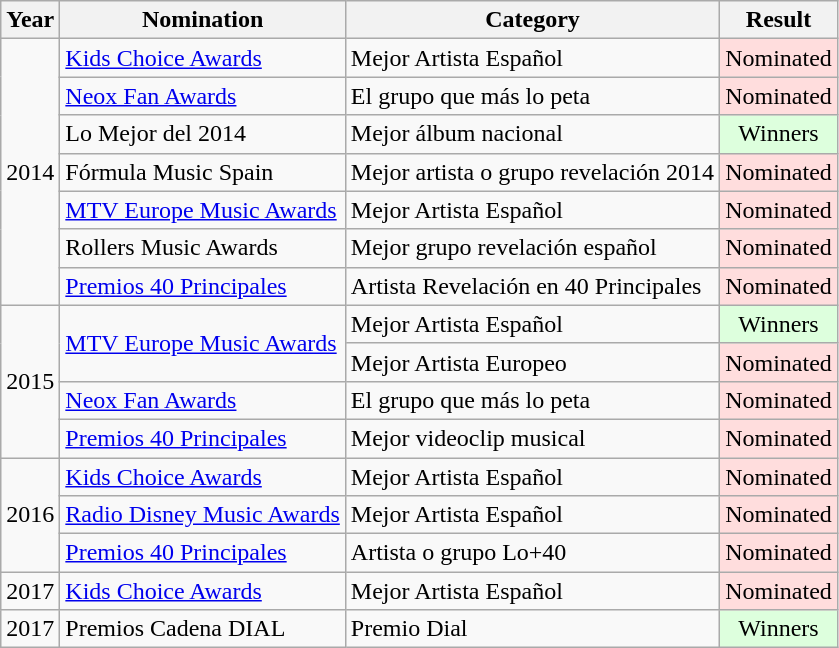<table class="wikitable plainrowheaders">
<tr>
<th scope="col">Year</th>
<th scope="col">Nomination</th>
<th scope="col">Category</th>
<th scope="col">Result</th>
</tr>
<tr>
<td rowspan="7">2014</td>
<td><a href='#'>Kids Choice Awards</a></td>
<td>Mejor Artista Español</td>
<td style="background: #ffdddd;text-align: center">Nominated</td>
</tr>
<tr>
<td><a href='#'>Neox Fan Awards</a></td>
<td>El grupo que más lo peta</td>
<td style="background: #ffdddd;text-align: center">Nominated</td>
</tr>
<tr>
<td>Lo Mejor del 2014</td>
<td>Mejor álbum nacional</td>
<td style="background-color:#ddffdd;text-align: center">Winners</td>
</tr>
<tr>
<td rowspan="1">Fórmula Music Spain</td>
<td>Mejor artista o grupo revelación 2014</td>
<td style="background-color:#ffdddd;text-align: center">Nominated</td>
</tr>
<tr>
<td rowspan="1"><a href='#'>MTV Europe Music Awards</a></td>
<td>Mejor Artista Español</td>
<td style="background-color:#ffdddd;text-align: center">Nominated</td>
</tr>
<tr>
<td>Rollers Music Awards</td>
<td>Mejor grupo revelación español</td>
<td style="background-color:#ffdddd;text-align: center">Nominated</td>
</tr>
<tr>
<td rowspan="1"><a href='#'>Premios 40 Principales</a></td>
<td>Artista Revelación en 40 Principales</td>
<td style="background: #ffdddd;text-align: center">Nominated</td>
</tr>
<tr>
<td rowspan="4">2015</td>
<td rowspan="2"><a href='#'>MTV Europe Music Awards</a></td>
<td>Mejor Artista Español</td>
<td style="background-color:#ddffdd;text-align: center">Winners</td>
</tr>
<tr>
<td>Mejor Artista Europeo</td>
<td style="background-color:#ffdddd;text-align: center">Nominated</td>
</tr>
<tr>
<td rowspan="1"><a href='#'>Neox Fan Awards</a></td>
<td>El grupo que más lo peta</td>
<td style="background: #ffdddd;text-align: center">Nominated</td>
</tr>
<tr>
<td rowspan="1"><a href='#'>Premios 40 Principales</a></td>
<td>Mejor videoclip musical</td>
<td style="background-color:#ffdddd;text-align: center">Nominated</td>
</tr>
<tr>
<td rowspan="3">2016</td>
<td><a href='#'>Kids Choice Awards</a></td>
<td>Mejor Artista Español</td>
<td style="background-color:#ffdddd;text-align: center">Nominated</td>
</tr>
<tr>
<td><a href='#'>Radio Disney Music Awards</a></td>
<td>Mejor Artista Español</td>
<td style="background: #ffdddd;text-align: center">Nominated</td>
</tr>
<tr>
<td rowspan="1"><a href='#'>Premios 40 Principales</a></td>
<td>Artista o grupo Lo+40</td>
<td style="background-color:#ffdddd;text-align: center">Nominated</td>
</tr>
<tr>
<td>2017</td>
<td rowspan="1"><a href='#'>Kids Choice Awards</a></td>
<td>Mejor Artista Español</td>
<td style="background-color:#ffdddd;text-align: center">Nominated</td>
</tr>
<tr>
<td>2017</td>
<td>Premios Cadena DIAL</td>
<td>Premio Dial</td>
<td style="background-color:#ddffdd;text-align: center">Winners</td>
</tr>
</table>
